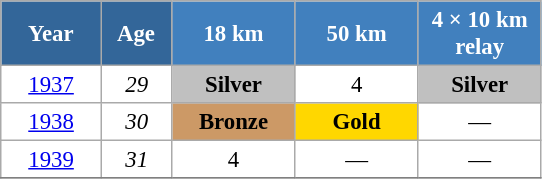<table class="wikitable" style="font-size:95%; text-align:center; border:grey solid 1px; border-collapse:collapse; background:#ffffff;">
<tr>
<th style="background-color:#369; color:white; width:60px;"> Year </th>
<th style="background-color:#369; color:white; width:40px;"> Age </th>
<th style="background-color:#4180be; color:white; width:75px;"> 18 km </th>
<th style="background-color:#4180be; color:white; width:75px;"> 50 km </th>
<th style="background-color:#4180be; color:white; width:75px;"> 4 × 10 km <br> relay </th>
</tr>
<tr>
<td><a href='#'>1937</a></td>
<td><em>29</em></td>
<td style="background:silver;"><strong>Silver</strong></td>
<td>4</td>
<td style="background:silver;"><strong>Silver</strong></td>
</tr>
<tr>
<td><a href='#'>1938</a></td>
<td><em>30</em></td>
<td bgcolor="cc9966"><strong>Bronze</strong></td>
<td style="background:gold;"><strong>Gold</strong></td>
<td>—</td>
</tr>
<tr>
<td><a href='#'>1939</a></td>
<td><em>31</em></td>
<td>4</td>
<td>—</td>
<td>—</td>
</tr>
<tr>
</tr>
</table>
